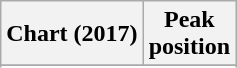<table class="wikitable plainrowheaders sortable" style="text-align:center;">
<tr>
<th scope="col">Chart (2017)</th>
<th scope="col">Peak<br>position</th>
</tr>
<tr>
</tr>
<tr>
</tr>
<tr>
</tr>
</table>
